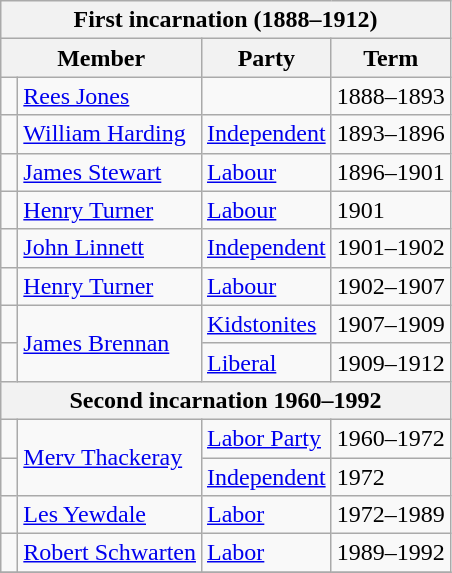<table class="wikitable">
<tr>
<th colspan="4">First incarnation (1888–1912)</th>
</tr>
<tr>
<th colspan="2">Member</th>
<th>Party</th>
<th>Term</th>
</tr>
<tr>
<td> </td>
<td><a href='#'>Rees Jones</a></td>
<td></td>
<td>1888–1893</td>
</tr>
<tr>
<td></td>
<td><a href='#'>William Harding</a></td>
<td><a href='#'>Independent</a></td>
<td>1893–1896</td>
</tr>
<tr>
<td></td>
<td><a href='#'>James Stewart</a></td>
<td><a href='#'>Labour</a></td>
<td>1896–1901</td>
</tr>
<tr>
<td></td>
<td><a href='#'>Henry Turner</a></td>
<td><a href='#'>Labour</a></td>
<td>1901</td>
</tr>
<tr>
<td></td>
<td><a href='#'>John Linnett</a></td>
<td><a href='#'>Independent</a></td>
<td>1901–1902</td>
</tr>
<tr>
<td></td>
<td><a href='#'>Henry Turner</a></td>
<td><a href='#'>Labour</a></td>
<td>1902–1907</td>
</tr>
<tr>
<td></td>
<td rowspan=2><a href='#'>James Brennan</a></td>
<td><a href='#'>Kidstonites</a></td>
<td>1907–1909</td>
</tr>
<tr>
<td></td>
<td><a href='#'>Liberal</a></td>
<td>1909–1912</td>
</tr>
<tr>
<th colspan=4>Second incarnation 1960–1992</th>
</tr>
<tr>
<td></td>
<td rowspan="2"><a href='#'>Merv Thackeray</a></td>
<td><a href='#'>Labor Party</a></td>
<td>1960–1972</td>
</tr>
<tr>
<td> </td>
<td><a href='#'>Independent</a></td>
<td>1972</td>
</tr>
<tr>
<td></td>
<td><a href='#'>Les Yewdale</a></td>
<td><a href='#'>Labor</a></td>
<td>1972–1989</td>
</tr>
<tr>
<td></td>
<td><a href='#'>Robert Schwarten</a></td>
<td><a href='#'>Labor</a></td>
<td>1989–1992</td>
</tr>
<tr>
</tr>
</table>
